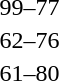<table style="text-align:center">
<tr>
<th width=200></th>
<th width=100></th>
<th width=200></th>
</tr>
<tr>
<td align=right><strong></strong></td>
<td align=center>99–77</td>
<td align=left></td>
</tr>
<tr>
<td align=right></td>
<td align=center>62–76</td>
<td align=left><strong> </strong></td>
</tr>
<tr>
<td align=right></td>
<td align=center>61–80</td>
<td align=left><strong> </strong></td>
</tr>
</table>
